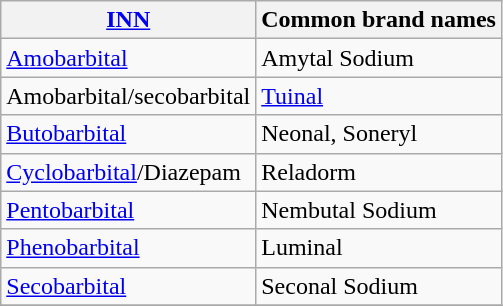<table class="wikitable">
<tr>
<th><a href='#'>INN</a></th>
<th>Common brand names</th>
</tr>
<tr>
<td><a href='#'>Amobarbital</a></td>
<td>Amytal Sodium</td>
</tr>
<tr>
<td>Amobarbital/secobarbital</td>
<td><a href='#'>Tuinal</a></td>
</tr>
<tr>
<td><a href='#'>Butobarbital</a></td>
<td>Neonal, Soneryl</td>
</tr>
<tr>
<td><a href='#'>Cyclobarbital</a>/Diazepam</td>
<td>Reladorm</td>
</tr>
<tr>
<td><a href='#'>Pentobarbital</a></td>
<td>Nembutal Sodium</td>
</tr>
<tr>
<td><a href='#'>Phenobarbital</a></td>
<td>Luminal</td>
</tr>
<tr>
<td><a href='#'>Secobarbital</a></td>
<td>Seconal Sodium</td>
</tr>
<tr>
</tr>
</table>
